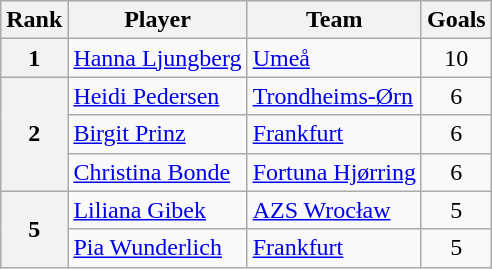<table class="wikitable">
<tr>
<th>Rank</th>
<th>Player</th>
<th>Team</th>
<th>Goals</th>
</tr>
<tr>
<th>1</th>
<td> <a href='#'>Hanna Ljungberg</a></td>
<td><a href='#'>Umeå</a></td>
<td align=center>10</td>
</tr>
<tr>
<th rowspan=3>2</th>
<td> <a href='#'>Heidi Pedersen</a></td>
<td><a href='#'>Trondheims-Ørn</a></td>
<td align=center>6</td>
</tr>
<tr>
<td> <a href='#'>Birgit Prinz</a></td>
<td><a href='#'>Frankfurt</a></td>
<td align=center>6</td>
</tr>
<tr>
<td> <a href='#'>Christina Bonde</a></td>
<td><a href='#'>Fortuna Hjørring</a></td>
<td align=center>6</td>
</tr>
<tr>
<th rowspan=2>5</th>
<td> <a href='#'>Liliana Gibek</a></td>
<td><a href='#'>AZS Wrocław</a></td>
<td align=center>5</td>
</tr>
<tr>
<td> <a href='#'>Pia Wunderlich</a></td>
<td><a href='#'>Frankfurt</a></td>
<td align=center>5</td>
</tr>
</table>
